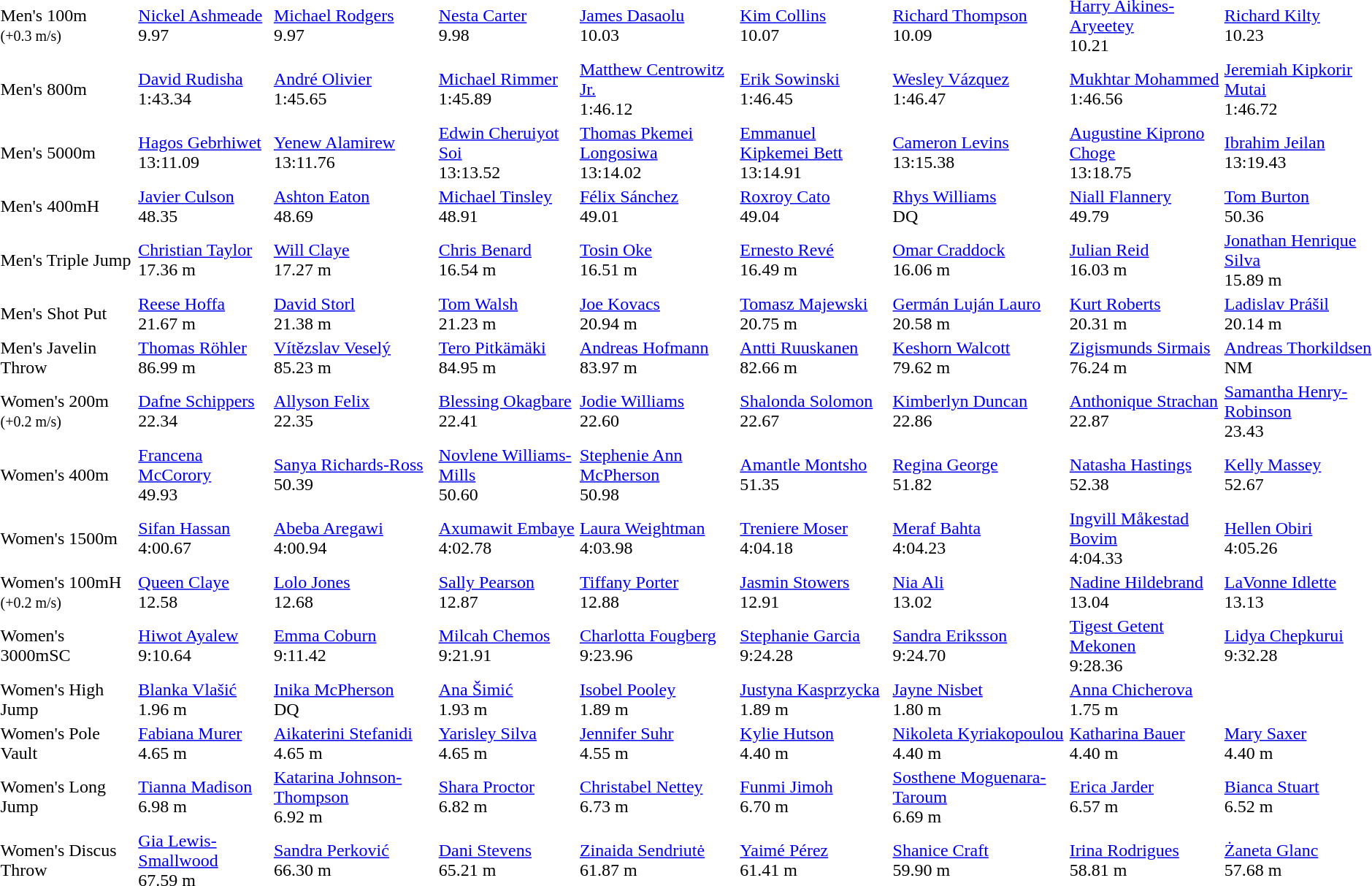<table>
<tr>
<td>Men's 100m<br><small>(+0.3 m/s)</small></td>
<td><a href='#'>Nickel Ashmeade</a><br>  9.97</td>
<td><a href='#'>Michael Rodgers</a><br>  9.97</td>
<td><a href='#'>Nesta Carter</a><br>  9.98</td>
<td><a href='#'>James Dasaolu</a><br>  10.03</td>
<td><a href='#'>Kim Collins</a><br>  10.07</td>
<td><a href='#'>Richard Thompson</a><br>  10.09</td>
<td><a href='#'>Harry Aikines-Aryeetey</a><br>  10.21</td>
<td><a href='#'>Richard Kilty</a><br>  10.23</td>
</tr>
<tr>
<td>Men's 800m</td>
<td><a href='#'>David Rudisha</a><br>  1:43.34</td>
<td><a href='#'>André Olivier</a><br>  1:45.65</td>
<td><a href='#'>Michael Rimmer</a><br>  1:45.89</td>
<td><a href='#'>Matthew Centrowitz Jr.</a><br>  1:46.12</td>
<td><a href='#'>Erik Sowinski</a><br>  1:46.45</td>
<td><a href='#'>Wesley Vázquez</a><br>  1:46.47</td>
<td><a href='#'>Mukhtar Mohammed</a><br>  1:46.56</td>
<td><a href='#'>Jeremiah Kipkorir Mutai</a><br>  1:46.72</td>
</tr>
<tr>
<td>Men's 5000m</td>
<td><a href='#'>Hagos Gebrhiwet</a><br>  13:11.09</td>
<td><a href='#'>Yenew Alamirew</a><br>  13:11.76</td>
<td><a href='#'>Edwin Cheruiyot Soi</a><br>  13:13.52</td>
<td><a href='#'>Thomas Pkemei Longosiwa</a><br>  13:14.02</td>
<td><a href='#'>Emmanuel Kipkemei Bett</a><br>  13:14.91</td>
<td><a href='#'>Cameron Levins</a><br>  13:15.38</td>
<td><a href='#'>Augustine Kiprono Choge</a><br>  13:18.75</td>
<td><a href='#'>Ibrahim Jeilan</a><br>  13:19.43</td>
</tr>
<tr>
<td>Men's 400mH</td>
<td><a href='#'>Javier Culson</a><br>  48.35</td>
<td><a href='#'>Ashton Eaton</a><br>  48.69</td>
<td><a href='#'>Michael Tinsley</a><br>  48.91</td>
<td><a href='#'>Félix Sánchez</a><br>  49.01</td>
<td><a href='#'>Roxroy Cato</a><br>  49.04</td>
<td><a href='#'>Rhys Williams</a><br>  DQ</td>
<td><a href='#'>Niall Flannery</a><br>  49.79</td>
<td><a href='#'>Tom Burton</a><br>  50.36</td>
</tr>
<tr>
<td>Men's Triple Jump</td>
<td><a href='#'>Christian Taylor</a><br>  17.36 m</td>
<td><a href='#'>Will Claye</a><br>  17.27 m</td>
<td><a href='#'>Chris Benard</a><br>  16.54 m</td>
<td><a href='#'>Tosin Oke</a><br>  16.51 m</td>
<td><a href='#'>Ernesto Revé</a><br>  16.49 m</td>
<td><a href='#'>Omar Craddock</a><br>  16.06 m</td>
<td><a href='#'>Julian Reid</a><br>  16.03 m</td>
<td><a href='#'>Jonathan Henrique Silva</a><br>  15.89 m</td>
</tr>
<tr>
<td>Men's Shot Put</td>
<td><a href='#'>Reese Hoffa</a><br>  21.67 m</td>
<td><a href='#'>David Storl</a><br>  21.38 m</td>
<td><a href='#'>Tom Walsh</a><br>  21.23 m</td>
<td><a href='#'>Joe Kovacs</a><br>  20.94 m</td>
<td><a href='#'>Tomasz Majewski</a><br>  20.75 m</td>
<td><a href='#'>Germán Luján Lauro</a><br>  20.58 m</td>
<td><a href='#'>Kurt Roberts</a><br>  20.31 m</td>
<td><a href='#'>Ladislav Prášil</a><br>  20.14 m</td>
</tr>
<tr>
<td>Men's Javelin Throw</td>
<td><a href='#'>Thomas Röhler</a><br>  86.99 m</td>
<td><a href='#'>Vítězslav Veselý</a><br>  85.23 m</td>
<td><a href='#'>Tero Pitkämäki</a><br>  84.95 m</td>
<td><a href='#'>Andreas Hofmann</a><br>  83.97 m</td>
<td><a href='#'>Antti Ruuskanen</a><br>  82.66 m</td>
<td><a href='#'>Keshorn Walcott</a><br>  79.62 m</td>
<td><a href='#'>Zigismunds Sirmais</a><br>  76.24 m</td>
<td><a href='#'>Andreas Thorkildsen</a><br>  NM</td>
</tr>
<tr>
<td>Women's 200m<br><small>(+0.2 m/s)</small></td>
<td><a href='#'>Dafne Schippers</a><br>  22.34</td>
<td><a href='#'>Allyson Felix</a><br>  22.35</td>
<td><a href='#'>Blessing Okagbare</a><br>  22.41</td>
<td><a href='#'>Jodie Williams</a><br>  22.60</td>
<td><a href='#'>Shalonda Solomon</a><br>  22.67</td>
<td><a href='#'>Kimberlyn Duncan</a><br>  22.86</td>
<td><a href='#'>Anthonique Strachan</a><br>  22.87</td>
<td><a href='#'>Samantha Henry-Robinson</a><br>  23.43</td>
</tr>
<tr>
<td>Women's 400m</td>
<td><a href='#'>Francena McCorory</a><br>  49.93</td>
<td><a href='#'>Sanya Richards-Ross</a><br>  50.39</td>
<td><a href='#'>Novlene Williams-Mills</a><br>  50.60</td>
<td><a href='#'>Stephenie Ann McPherson</a><br>  50.98</td>
<td><a href='#'>Amantle Montsho</a><br>  51.35</td>
<td><a href='#'>Regina George</a><br>  51.82</td>
<td><a href='#'>Natasha Hastings</a><br>  52.38</td>
<td><a href='#'>Kelly Massey</a><br>  52.67</td>
</tr>
<tr>
<td>Women's 1500m</td>
<td><a href='#'>Sifan Hassan</a><br>  4:00.67</td>
<td><a href='#'>Abeba Aregawi</a><br>  4:00.94</td>
<td><a href='#'>Axumawit Embaye</a><br>  4:02.78</td>
<td><a href='#'>Laura Weightman</a><br>  4:03.98</td>
<td><a href='#'>Treniere Moser</a><br>  4:04.18</td>
<td><a href='#'>Meraf Bahta</a><br>  4:04.23</td>
<td><a href='#'>Ingvill Måkestad Bovim</a><br>  4:04.33</td>
<td><a href='#'>Hellen Obiri</a><br>  4:05.26</td>
</tr>
<tr>
<td>Women's 100mH<br><small>(+0.2 m/s)</small></td>
<td><a href='#'>Queen Claye</a><br>  12.58</td>
<td><a href='#'>Lolo Jones</a><br>  12.68</td>
<td><a href='#'>Sally Pearson</a><br>  12.87</td>
<td><a href='#'>Tiffany Porter</a><br>  12.88</td>
<td><a href='#'>Jasmin Stowers</a><br>  12.91</td>
<td><a href='#'>Nia Ali</a><br>  13.02</td>
<td><a href='#'>Nadine Hildebrand</a><br>  13.04</td>
<td><a href='#'>LaVonne Idlette</a><br>  13.13</td>
</tr>
<tr>
<td>Women's 3000mSC</td>
<td><a href='#'>Hiwot Ayalew</a><br>  9:10.64</td>
<td><a href='#'>Emma Coburn</a><br>  9:11.42</td>
<td><a href='#'>Milcah Chemos</a><br>  9:21.91</td>
<td><a href='#'>Charlotta Fougberg</a><br>  9:23.96</td>
<td><a href='#'>Stephanie Garcia</a><br>  9:24.28</td>
<td><a href='#'>Sandra Eriksson</a><br>  9:24.70</td>
<td><a href='#'>Tigest Getent Mekonen</a><br>  9:28.36</td>
<td><a href='#'>Lidya Chepkurui</a><br>  9:32.28</td>
</tr>
<tr>
<td>Women's High Jump</td>
<td><a href='#'>Blanka Vlašić</a><br>  1.96 m</td>
<td><a href='#'>Inika McPherson</a><br>  DQ</td>
<td><a href='#'>Ana Šimić</a><br>  1.93 m</td>
<td><a href='#'>Isobel Pooley</a><br>  1.89 m</td>
<td><a href='#'>Justyna Kasprzycka</a><br>  1.89 m</td>
<td><a href='#'>Jayne Nisbet</a><br>  1.80 m</td>
<td><a href='#'>Anna Chicherova</a><br>  1.75 m</td>
</tr>
<tr>
<td>Women's Pole Vault</td>
<td><a href='#'>Fabiana Murer</a><br>  4.65 m</td>
<td><a href='#'>Aikaterini Stefanidi</a><br>  4.65 m</td>
<td><a href='#'>Yarisley Silva</a><br>  4.65 m</td>
<td><a href='#'>Jennifer Suhr</a><br>  4.55 m</td>
<td><a href='#'>Kylie Hutson</a><br>  4.40 m</td>
<td><a href='#'>Nikoleta Kyriakopoulou</a><br>  4.40 m</td>
<td><a href='#'>Katharina Bauer</a><br>  4.40 m</td>
<td><a href='#'>Mary Saxer</a><br>  4.40 m</td>
</tr>
<tr>
<td>Women's Long Jump</td>
<td><a href='#'>Tianna Madison</a><br>  6.98 m</td>
<td><a href='#'>Katarina Johnson-Thompson</a><br>  6.92 m</td>
<td><a href='#'>Shara Proctor</a><br>  6.82 m</td>
<td><a href='#'>Christabel Nettey</a><br>  6.73 m</td>
<td><a href='#'>Funmi Jimoh</a><br>  6.70 m</td>
<td><a href='#'>Sosthene Moguenara-Taroum</a><br>  6.69 m</td>
<td><a href='#'>Erica Jarder</a><br>  6.57 m</td>
<td><a href='#'>Bianca Stuart</a><br>  6.52 m</td>
</tr>
<tr>
<td>Women's Discus Throw</td>
<td><a href='#'>Gia Lewis-Smallwood</a><br>  67.59 m</td>
<td><a href='#'>Sandra Perković</a><br>  66.30 m</td>
<td><a href='#'>Dani Stevens</a><br>  65.21 m</td>
<td><a href='#'>Zinaida Sendriutė</a><br>  61.87 m</td>
<td><a href='#'>Yaimé Pérez</a><br>  61.41 m</td>
<td><a href='#'>Shanice Craft</a><br>  59.90 m</td>
<td><a href='#'>Irina Rodrigues</a><br>  58.81 m</td>
<td><a href='#'>Żaneta Glanc</a><br>  57.68 m</td>
</tr>
</table>
